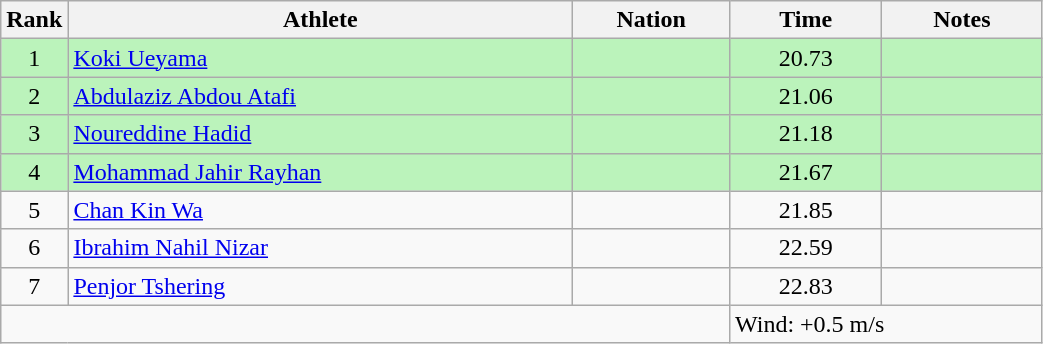<table class="wikitable sortable" style="text-align:center;width: 55%;">
<tr>
<th scope="col" style="width: 10px;">Rank</th>
<th scope="col">Athlete</th>
<th scope="col">Nation</th>
<th scope="col">Time</th>
<th scope="col">Notes</th>
</tr>
<tr bgcolor=bbf3bb>
<td>1</td>
<td align=left><a href='#'>Koki Ueyama</a></td>
<td align=left></td>
<td>20.73</td>
<td></td>
</tr>
<tr bgcolor=bbf3bb>
<td>2</td>
<td align=left><a href='#'>Abdulaziz Abdou Atafi</a></td>
<td align=left></td>
<td>21.06</td>
<td></td>
</tr>
<tr bgcolor=bbf3bb>
<td>3</td>
<td align=left><a href='#'>Noureddine Hadid</a></td>
<td align=left></td>
<td>21.18</td>
<td></td>
</tr>
<tr bgcolor=bbf3bb>
<td>4</td>
<td align=left><a href='#'>Mohammad Jahir Rayhan</a></td>
<td align=left></td>
<td>21.67</td>
<td></td>
</tr>
<tr>
<td>5</td>
<td align=left><a href='#'>Chan Kin Wa</a></td>
<td align=left></td>
<td>21.85</td>
<td></td>
</tr>
<tr>
<td>6</td>
<td align=left><a href='#'>Ibrahim Nahil Nizar</a></td>
<td align=left></td>
<td>22.59</td>
<td></td>
</tr>
<tr>
<td>7</td>
<td align=left><a href='#'>Penjor Tshering</a></td>
<td align=left></td>
<td>22.83</td>
<td><strong></strong></td>
</tr>
<tr class="sortbottom">
<td colspan="3"></td>
<td colspan="2" style="text-align:left;">Wind: +0.5 m/s</td>
</tr>
</table>
